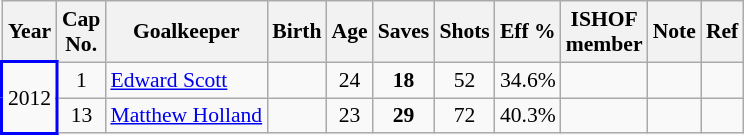<table class="wikitable sortable" style="text-align: center; font-size: 90%; margin-left: 1em;">
<tr>
<th>Year</th>
<th class="unsortable">Cap<br>No.</th>
<th>Goalkeeper</th>
<th>Birth</th>
<th>Age</th>
<th>Saves</th>
<th>Shots</th>
<th>Eff %</th>
<th>ISHOF<br>member</th>
<th>Note</th>
<th class="unsortable">Ref</th>
</tr>
<tr>
<td rowspan="2" style="border: 2px solid blue; text-align: left;">2012</td>
<td>1</td>
<td style="text-align: left;" data-sort-value="Scott, Edward"><a href='#'>Edward Scott</a></td>
<td></td>
<td>24</td>
<td><strong>18</strong></td>
<td>52</td>
<td>34.6%</td>
<td></td>
<td style="text-align: left;"></td>
<td></td>
</tr>
<tr>
<td>13</td>
<td style="text-align: left;" data-sort-value="Holland, Matthew"><a href='#'>Matthew Holland</a></td>
<td></td>
<td>23</td>
<td><strong>29</strong></td>
<td>72</td>
<td>40.3%</td>
<td></td>
<td style="text-align: left;"></td>
<td></td>
</tr>
</table>
